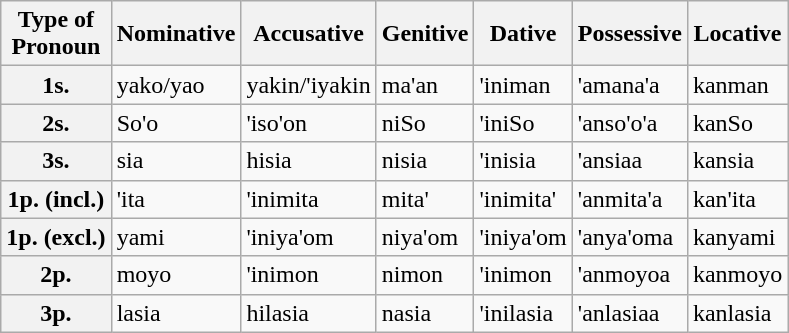<table class="wikitable">
<tr>
<th>Type of<br> Pronoun</th>
<th c=01>Nominative</th>
<th c=02>Accusative</th>
<th c=03>Genitive</th>
<th c=04>Dative</th>
<th c=05>Possessive</th>
<th c=06>Locative</th>
</tr>
<tr>
<th>1s.</th>
<td c=01>yako/yao</td>
<td c=02>yakin/'iyakin</td>
<td c=03>ma'an</td>
<td c=04>'iniman</td>
<td c=05>'amana'a</td>
<td c=06>kanman</td>
</tr>
<tr>
<th>2s.</th>
<td c=01>So'o</td>
<td c=02>'iso'on</td>
<td c=03>niSo</td>
<td c=04>'iniSo</td>
<td c=05>'anso'o'a</td>
<td c=06>kanSo</td>
</tr>
<tr>
<th>3s.</th>
<td c=01>sia</td>
<td c=02>hisia</td>
<td c=03>nisia</td>
<td c=04>'inisia</td>
<td c=05>'ansiaa</td>
<td c=06>kansia</td>
</tr>
<tr>
<th>1p. (incl.)</th>
<td c=01>'ita</td>
<td c=02>'inimita</td>
<td c=03>mita'</td>
<td c=04>'inimita'</td>
<td c=05>'anmita'a</td>
<td c=06>kan'ita</td>
</tr>
<tr>
<th>1p. (excl.)</th>
<td c=01>yami</td>
<td c=02>'iniya'om</td>
<td c=03>niya'om</td>
<td c=04>'iniya'om</td>
<td c=05>'anya'oma</td>
<td c=06>kanyami</td>
</tr>
<tr>
<th>2p.</th>
<td c=01>moyo</td>
<td c=02>'inimon</td>
<td c=03>nimon</td>
<td c=04>'inimon</td>
<td c=05>'anmoyoa</td>
<td c=06>kanmoyo</td>
</tr>
<tr>
<th>3p.</th>
<td c=01>lasia</td>
<td c=02>hilasia</td>
<td c=03>nasia</td>
<td c=04>'inilasia</td>
<td c=05>'anlasiaa</td>
<td c=06>kanlasia</td>
</tr>
</table>
